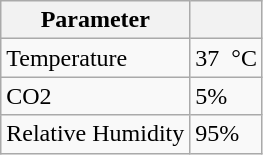<table class="wikitable">
<tr>
<th>Parameter</th>
<th></th>
</tr>
<tr>
<td>Temperature</td>
<td>37  °C</td>
</tr>
<tr>
<td>CO2</td>
<td>5%</td>
</tr>
<tr>
<td>Relative Humidity</td>
<td>95%</td>
</tr>
</table>
